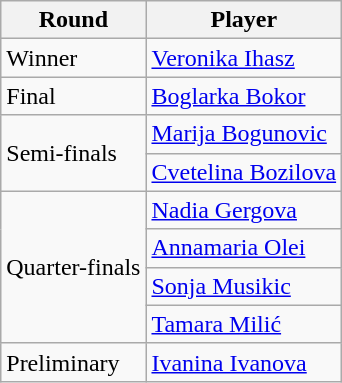<table class="wikitable">
<tr>
<th>Round</th>
<th>Player</th>
</tr>
<tr>
<td rowspan="1">Winner</td>
<td> <a href='#'>Veronika Ihasz</a></td>
</tr>
<tr>
<td rowspan="1">Final</td>
<td> <a href='#'>Boglarka Bokor</a></td>
</tr>
<tr>
<td rowspan="2">Semi-finals</td>
<td> <a href='#'>Marija Bogunovic</a></td>
</tr>
<tr>
<td> <a href='#'>Cvetelina Bozilova</a></td>
</tr>
<tr>
<td rowspan="4">Quarter-finals</td>
<td> <a href='#'>Nadia Gergova</a></td>
</tr>
<tr>
<td> <a href='#'>Annamaria Olei</a></td>
</tr>
<tr>
<td> <a href='#'>Sonja Musikic</a></td>
</tr>
<tr>
<td> <a href='#'>Tamara Milić</a></td>
</tr>
<tr>
<td rowspan="1">Preliminary</td>
<td> <a href='#'>Ivanina Ivanova</a></td>
</tr>
</table>
